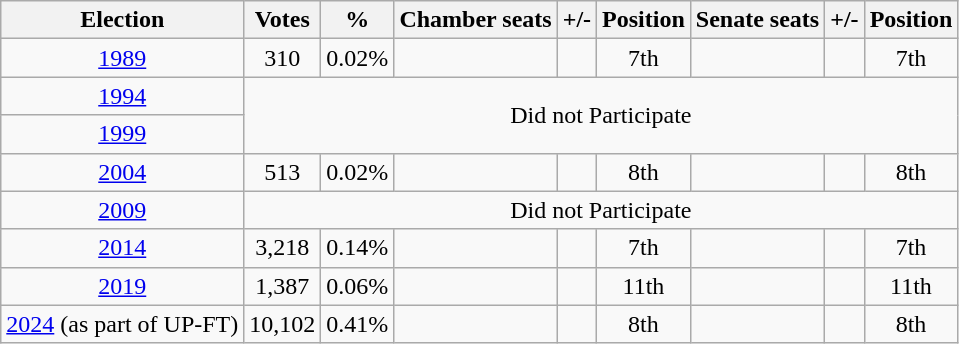<table class="wikitable" style="text-align:center">
<tr>
<th><strong>Election</strong></th>
<th><strong>Votes</strong></th>
<th><strong>%</strong></th>
<th><strong>Chamber seats</strong></th>
<th>+/-</th>
<th>Position</th>
<th>Senate seats</th>
<th>+/-</th>
<th>Position</th>
</tr>
<tr>
<td><a href='#'>1989</a></td>
<td>310</td>
<td>0.02%</td>
<td></td>
<td></td>
<td> 7th</td>
<td></td>
<td></td>
<td> 7th</td>
</tr>
<tr>
<td><a href='#'>1994</a></td>
<td colspan="8" rowspan="2">Did not Participate</td>
</tr>
<tr>
<td><a href='#'>1999</a></td>
</tr>
<tr>
<td><a href='#'>2004</a></td>
<td>513</td>
<td>0.02%</td>
<td></td>
<td></td>
<td> 8th</td>
<td></td>
<td></td>
<td> 8th</td>
</tr>
<tr>
<td><a href='#'>2009</a></td>
<td colspan="8">Did not Participate</td>
</tr>
<tr>
<td><a href='#'>2014</a></td>
<td>3,218</td>
<td>0.14%</td>
<td></td>
<td></td>
<td> 7th</td>
<td></td>
<td></td>
<td> 7th</td>
</tr>
<tr>
<td><a href='#'>2019</a></td>
<td>1,387</td>
<td>0.06%</td>
<td></td>
<td></td>
<td> 11th</td>
<td></td>
<td></td>
<td> 11th</td>
</tr>
<tr>
<td><a href='#'>2024</a> (as part of UP-FT)</td>
<td>10,102</td>
<td>0.41%</td>
<td></td>
<td></td>
<td> 8th</td>
<td></td>
<td></td>
<td>8th</td>
</tr>
</table>
